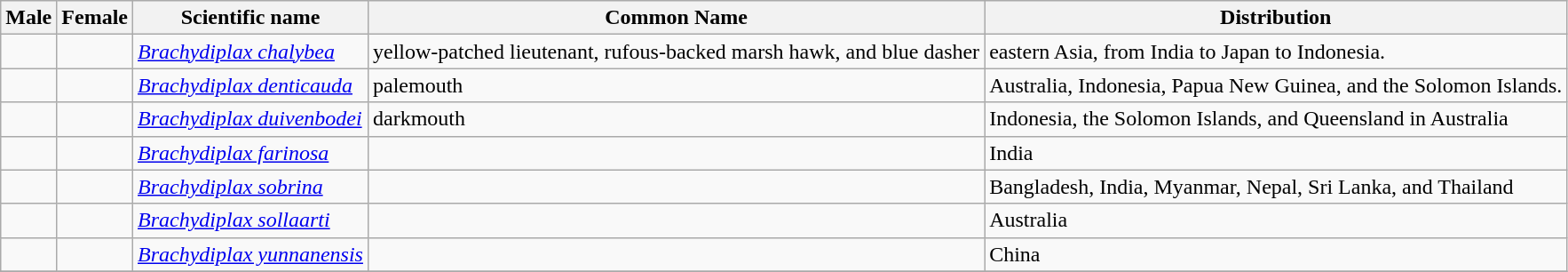<table class="wikitable">
<tr>
<th>Male</th>
<th>Female</th>
<th>Scientific name</th>
<th>Common Name</th>
<th>Distribution</th>
</tr>
<tr>
<td></td>
<td></td>
<td><em><a href='#'>Brachydiplax chalybea</a></em> </td>
<td>yellow-patched lieutenant, rufous-backed marsh hawk, and blue dasher</td>
<td>eastern Asia, from India to Japan to Indonesia.</td>
</tr>
<tr>
<td></td>
<td></td>
<td><em><a href='#'>Brachydiplax denticauda</a></em> </td>
<td>palemouth</td>
<td>Australia, Indonesia, Papua New Guinea, and the Solomon Islands.</td>
</tr>
<tr>
<td></td>
<td></td>
<td><em><a href='#'>Brachydiplax duivenbodei</a></em> </td>
<td>darkmouth</td>
<td>Indonesia, the Solomon Islands, and Queensland in Australia</td>
</tr>
<tr>
<td></td>
<td></td>
<td><em><a href='#'>Brachydiplax farinosa</a></em> </td>
<td></td>
<td>India</td>
</tr>
<tr>
<td></td>
<td></td>
<td><em><a href='#'>Brachydiplax sobrina</a></em> </td>
<td></td>
<td>Bangladesh, India, Myanmar, Nepal, Sri Lanka, and Thailand</td>
</tr>
<tr>
<td></td>
<td></td>
<td><em><a href='#'>Brachydiplax sollaarti</a></em> </td>
<td></td>
<td>Australia</td>
</tr>
<tr>
<td></td>
<td></td>
<td><em><a href='#'>Brachydiplax yunnanensis</a></em> </td>
<td></td>
<td>China</td>
</tr>
<tr>
</tr>
</table>
